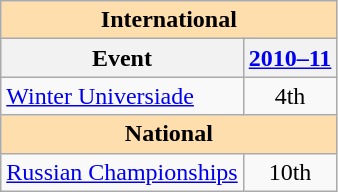<table class="wikitable" style="text-align:center">
<tr>
<th style="background-color: #ffdead; " colspan=2 align=center><strong>International</strong></th>
</tr>
<tr>
<th>Event</th>
<th><a href='#'>2010–11</a></th>
</tr>
<tr>
<td align=left><a href='#'>Winter Universiade</a></td>
<td>4th</td>
</tr>
<tr>
<th style="background-color: #ffdead; " colspan=2 align=center><strong>National</strong></th>
</tr>
<tr>
<td align=left><a href='#'>Russian Championships</a></td>
<td>10th</td>
</tr>
</table>
